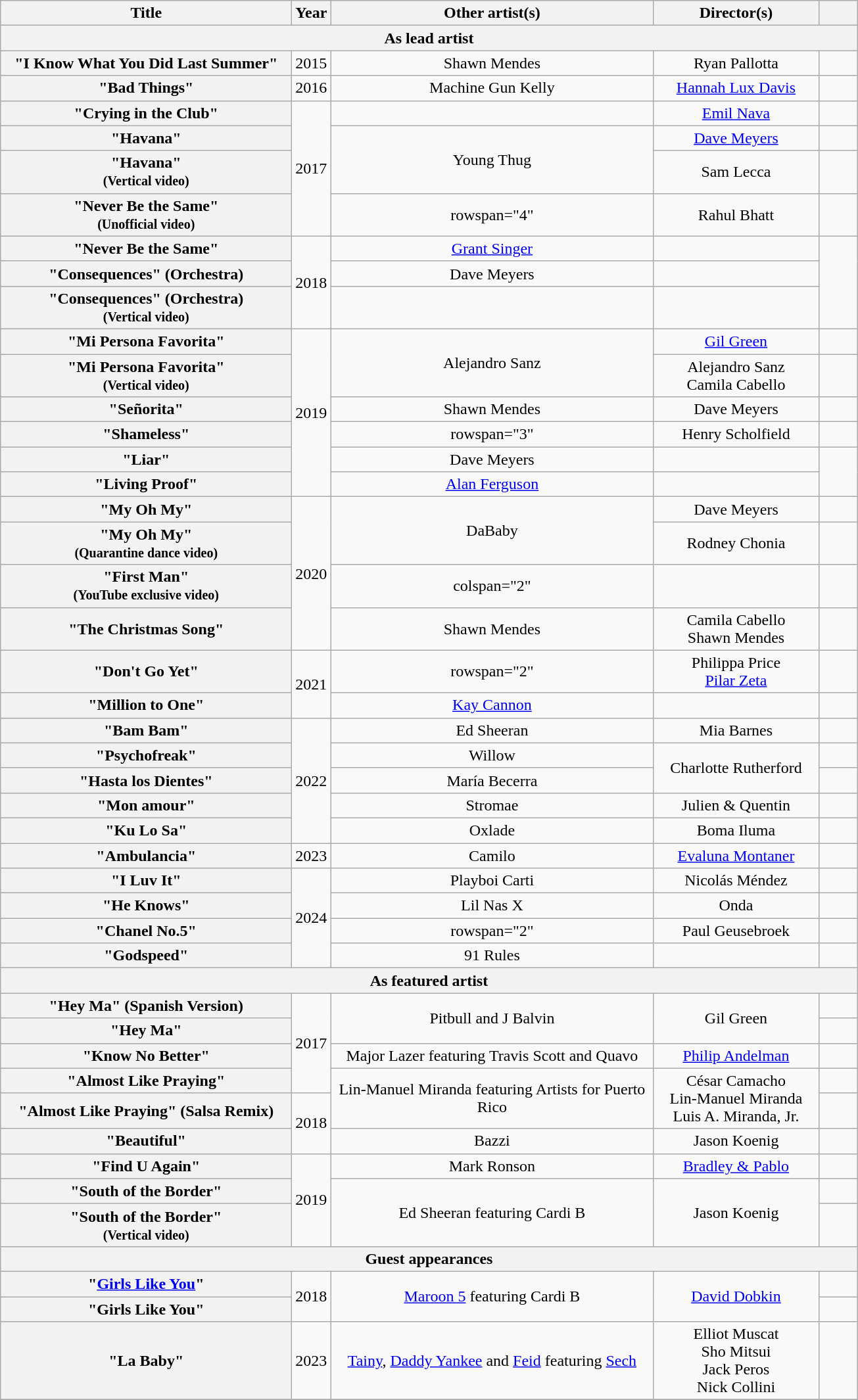<table class="wikitable plainrowheaders" style="text-align:center;">
<tr>
<th scope="col" style="width:18em;">Title</th>
<th scope="col" style="width:1em;">Year</th>
<th scope="col" style="width:20em;">Other artist(s)</th>
<th scope="col" style="width:10em;">Director(s)</th>
<th scope="col" style="width:2em;"></th>
</tr>
<tr>
<th scope="col" colspan="5">As lead artist</th>
</tr>
<tr>
<th scope="row">"I Know What You Did Last Summer"</th>
<td>2015</td>
<td>Shawn Mendes</td>
<td>Ryan Pallotta</td>
<td></td>
</tr>
<tr>
<th scope="row">"Bad Things"</th>
<td>2016</td>
<td>Machine Gun Kelly</td>
<td><a href='#'>Hannah Lux Davis</a></td>
<td></td>
</tr>
<tr>
<th scope="row">"Crying in the Club"</th>
<td rowspan="4">2017</td>
<td></td>
<td><a href='#'>Emil Nava</a></td>
<td></td>
</tr>
<tr>
<th scope="row">"Havana"</th>
<td rowspan="2">Young Thug</td>
<td><a href='#'>Dave Meyers</a></td>
<td></td>
</tr>
<tr>
<th scope="row">"Havana" <br><small>(Vertical video)</small></th>
<td>Sam Lecca</td>
<td></td>
</tr>
<tr>
<th scope="row">"Never Be the Same" <br><small>(Unofficial video)</small></th>
<td>rowspan="4" </td>
<td>Rahul Bhatt</td>
<td><br></td>
</tr>
<tr>
<th scope="row">"Never Be the Same"</th>
<td rowspan="3">2018</td>
<td><a href='#'>Grant Singer</a></td>
<td></td>
</tr>
<tr>
<th scope="row">"Consequences" (Orchestra)</th>
<td>Dave Meyers</td>
<td></td>
</tr>
<tr>
<th scope="row">"Consequences" (Orchestra) <br><small>(Vertical video)</small></th>
<td></td>
<td></td>
</tr>
<tr>
<th scope="row">"Mi Persona Favorita"</th>
<td rowspan="6">2019</td>
<td rowspan="2">Alejandro Sanz</td>
<td><a href='#'>Gil Green</a></td>
<td></td>
</tr>
<tr>
<th scope="row">"Mi Persona Favorita" <br><small>(Vertical video)</small></th>
<td>Alejandro Sanz<br>Camila Cabello</td>
<td></td>
</tr>
<tr>
<th scope="row">"Señorita"</th>
<td>Shawn Mendes</td>
<td>Dave Meyers</td>
<td></td>
</tr>
<tr>
<th scope="row">"Shameless"</th>
<td>rowspan="3" </td>
<td>Henry Scholfield</td>
<td></td>
</tr>
<tr>
<th scope="row">"Liar"</th>
<td>Dave Meyers</td>
<td></td>
</tr>
<tr>
<th scope="row">"Living Proof"</th>
<td><a href='#'>Alan Ferguson</a></td>
<td></td>
</tr>
<tr>
<th scope="row">"My Oh My"</th>
<td rowspan="4">2020</td>
<td rowspan="2">DaBaby</td>
<td>Dave Meyers</td>
<td></td>
</tr>
<tr>
<th scope="row">"My Oh My" <br><small>(Quarantine dance video)</small></th>
<td>Rodney Chonia</td>
<td></td>
</tr>
<tr>
<th scope="row">"First Man"<br><small>(YouTube exclusive video)</small></th>
<td>colspan="2" </td>
<td></td>
</tr>
<tr>
<th scope="row">"The Christmas Song"</th>
<td>Shawn Mendes</td>
<td>Camila Cabello<br>Shawn Mendes</td>
<td></td>
</tr>
<tr>
<th scope="row">"Don't Go Yet"</th>
<td rowspan="2">2021</td>
<td>rowspan="2" </td>
<td>Philippa Price<br><a href='#'>Pilar Zeta</a></td>
<td></td>
</tr>
<tr>
<th scope="row">"Million to One"</th>
<td><a href='#'>Kay Cannon</a></td>
<td></td>
</tr>
<tr>
<th scope="row">"Bam Bam"</th>
<td rowspan="5">2022</td>
<td>Ed Sheeran</td>
<td>Mia Barnes</td>
<td></td>
</tr>
<tr>
<th scope="row">"Psychofreak"</th>
<td>Willow</td>
<td rowspan="2">Charlotte Rutherford</td>
<td></td>
</tr>
<tr>
<th scope="row">"Hasta los Dientes"</th>
<td>María Becerra</td>
<td></td>
</tr>
<tr>
<th scope="row">"Mon amour"</th>
<td>Stromae</td>
<td>Julien & Quentin</td>
<td></td>
</tr>
<tr>
<th scope="row">"Ku Lo Sa"</th>
<td>Oxlade</td>
<td>Boma Iluma</td>
<td></td>
</tr>
<tr>
<th scope="row">"Ambulancia"</th>
<td>2023</td>
<td>Camilo</td>
<td><a href='#'>Evaluna Montaner</a></td>
<td></td>
</tr>
<tr>
<th scope="row">"I Luv It"</th>
<td rowspan="4">2024</td>
<td>Playboi Carti</td>
<td>Nicolás Méndez</td>
<td></td>
</tr>
<tr>
<th scope="row">"He Knows"</th>
<td>Lil Nas X</td>
<td>Onda</td>
<td></td>
</tr>
<tr>
<th scope="row">"Chanel No.5"</th>
<td>rowspan="2" </td>
<td>Paul Geusebroek</td>
<td></td>
</tr>
<tr>
<th scope="row">"Godspeed"</th>
<td>91 Rules</td>
<td></td>
</tr>
<tr>
<th scope="col" colspan="5">As featured artist</th>
</tr>
<tr>
<th scope="row">"Hey Ma" (Spanish Version)</th>
<td rowspan="4">2017</td>
<td rowspan="2">Pitbull and J Balvin</td>
<td rowspan="2">Gil Green</td>
<td></td>
</tr>
<tr>
<th scope="row">"Hey Ma"</th>
<td></td>
</tr>
<tr>
<th scope="row">"Know No Better"</th>
<td>Major Lazer featuring Travis Scott and Quavo</td>
<td><a href='#'>Philip Andelman</a></td>
<td></td>
</tr>
<tr>
<th scope="row">"Almost Like Praying"</th>
<td rowspan="2">Lin-Manuel Miranda featuring Artists for Puerto Rico</td>
<td rowspan="2">César Camacho<br>Lin-Manuel Miranda<br>Luis A. Miranda, Jr.</td>
<td></td>
</tr>
<tr>
<th scope="row">"Almost Like Praying" (Salsa Remix)</th>
<td rowspan="2">2018</td>
<td></td>
</tr>
<tr>
<th scope="row">"Beautiful"</th>
<td>Bazzi</td>
<td>Jason Koenig</td>
<td></td>
</tr>
<tr>
<th scope="row">"Find U Again"</th>
<td rowspan="3">2019</td>
<td>Mark Ronson</td>
<td><a href='#'>Bradley & Pablo</a></td>
<td></td>
</tr>
<tr>
<th scope="row">"South of the Border"</th>
<td rowspan="2">Ed Sheeran featuring Cardi B</td>
<td rowspan="2">Jason Koenig</td>
<td></td>
</tr>
<tr>
<th scope="row">"South of the Border" <br><small>(Vertical video)</small></th>
<td></td>
</tr>
<tr>
<th scope="col" colspan="5">Guest appearances</th>
</tr>
<tr>
<th scope="row">"<a href='#'>Girls Like You</a>"</th>
<td rowspan="2">2018</td>
<td rowspan="2"><a href='#'>Maroon 5</a> featuring Cardi B</td>
<td rowspan="2"><a href='#'>David Dobkin</a></td>
<td></td>
</tr>
<tr>
<th scope="row">"Girls Like You"<br></th>
<td></td>
</tr>
<tr>
<th scope="row">"La Baby"</th>
<td>2023</td>
<td><a href='#'>Tainy</a>, <a href='#'>Daddy Yankee</a> and <a href='#'>Feid</a> featuring <a href='#'>Sech</a></td>
<td>Elliot Muscat <br> Sho Mitsui <br> Jack Peros <br> Nick Collini</td>
<td></td>
</tr>
<tr>
</tr>
</table>
